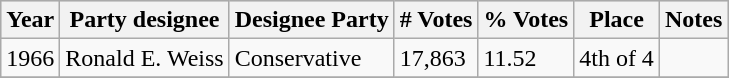<table class=wikitable>
<tr bgcolor=lightgrey>
<th>Year</th>
<th>Party designee</th>
<th>Designee Party</th>
<th># Votes</th>
<th>% Votes</th>
<th>Place</th>
<th>Notes</th>
</tr>
<tr>
<td>1966</td>
<td>Ronald E. Weiss</td>
<td>Conservative</td>
<td>17,863</td>
<td>11.52</td>
<td>4th of 4</td>
<td></td>
</tr>
<tr>
</tr>
</table>
